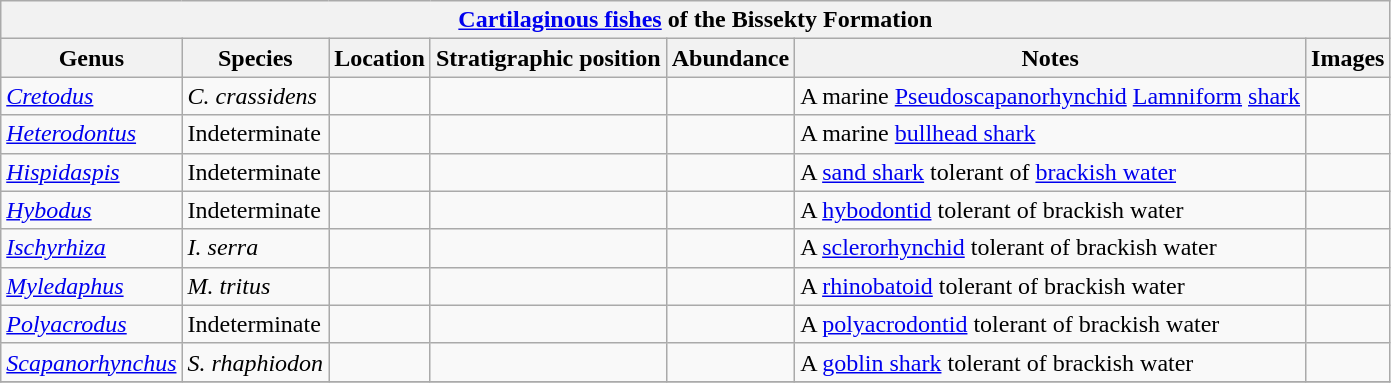<table class="wikitable" align="center">
<tr>
<th colspan="7" align="center"><strong><a href='#'>Cartilaginous fishes</a> of the Bissekty Formation</strong></th>
</tr>
<tr>
<th>Genus</th>
<th>Species</th>
<th>Location</th>
<th>Stratigraphic position</th>
<th>Abundance</th>
<th>Notes</th>
<th>Images</th>
</tr>
<tr>
<td><em><a href='#'>Cretodus</a></em></td>
<td><em>C. crassidens</em></td>
<td></td>
<td></td>
<td></td>
<td>A marine <a href='#'>Pseudoscapanorhynchid</a>  <a href='#'>Lamniform</a> <a href='#'>shark</a></td>
<td><br></td>
</tr>
<tr>
<td><em><a href='#'>Heterodontus</a></em></td>
<td>Indeterminate</td>
<td></td>
<td></td>
<td></td>
<td>A marine <a href='#'>bullhead shark</a></td>
<td><br></td>
</tr>
<tr>
<td><em><a href='#'>Hispidaspis</a></em></td>
<td>Indeterminate</td>
<td></td>
<td></td>
<td></td>
<td>A <a href='#'>sand shark</a> tolerant of <a href='#'>brackish water</a></td>
<td></td>
</tr>
<tr>
<td><em><a href='#'>Hybodus</a></em></td>
<td>Indeterminate</td>
<td></td>
<td></td>
<td></td>
<td>A <a href='#'>hybodontid</a> tolerant of brackish water</td>
<td></td>
</tr>
<tr>
<td><em><a href='#'>Ischyrhiza</a></em></td>
<td><em>I. serra</em></td>
<td></td>
<td></td>
<td></td>
<td>A <a href='#'>sclerorhynchid</a> tolerant of brackish water</td>
<td></td>
</tr>
<tr>
<td><em><a href='#'>Myledaphus</a></em></td>
<td><em>M. tritus</em></td>
<td></td>
<td></td>
<td></td>
<td>A <a href='#'>rhinobatoid</a> tolerant of brackish water</td>
<td><br></td>
</tr>
<tr>
<td><em><a href='#'>Polyacrodus</a></em></td>
<td>Indeterminate</td>
<td></td>
<td></td>
<td></td>
<td>A <a href='#'>polyacrodontid</a> tolerant of brackish water</td>
<td></td>
</tr>
<tr>
<td><em><a href='#'>Scapanorhynchus</a></em></td>
<td><em>S. rhaphiodon</em></td>
<td></td>
<td></td>
<td></td>
<td>A <a href='#'>goblin shark</a> tolerant of brackish water</td>
<td></td>
</tr>
<tr>
</tr>
</table>
